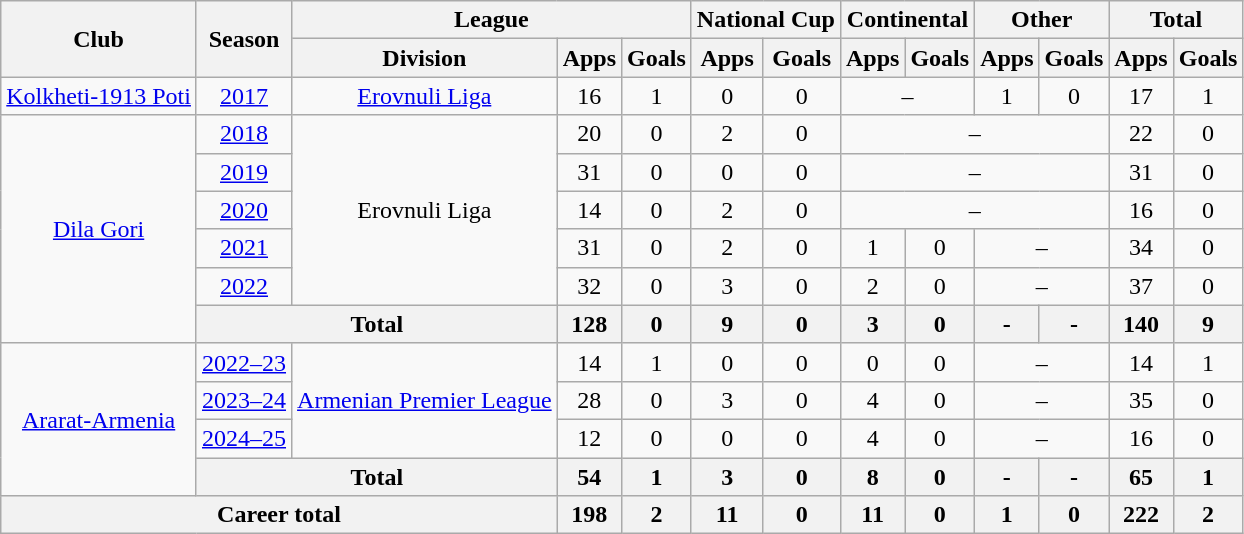<table class="wikitable" style="text-align: center">
<tr>
<th rowspan="2">Club</th>
<th rowspan="2">Season</th>
<th colspan="3">League</th>
<th colspan="2">National Cup</th>
<th colspan="2">Continental</th>
<th colspan="2">Other</th>
<th colspan="2">Total</th>
</tr>
<tr>
<th>Division</th>
<th>Apps</th>
<th>Goals</th>
<th>Apps</th>
<th>Goals</th>
<th>Apps</th>
<th>Goals</th>
<th>Apps</th>
<th>Goals</th>
<th>Apps</th>
<th>Goals</th>
</tr>
<tr>
<td><a href='#'>Kolkheti-1913 Poti</a></td>
<td><a href='#'>2017</a></td>
<td><a href='#'>Erovnuli Liga</a></td>
<td>16</td>
<td>1</td>
<td>0</td>
<td>0</td>
<td colspan="2">–</td>
<td>1</td>
<td>0</td>
<td>17</td>
<td>1</td>
</tr>
<tr>
<td rowspan="6"><a href='#'>Dila Gori</a></td>
<td><a href='#'>2018</a></td>
<td rowspan="5">Erovnuli Liga</td>
<td>20</td>
<td>0</td>
<td>2</td>
<td>0</td>
<td colspan="4">–</td>
<td>22</td>
<td>0</td>
</tr>
<tr>
<td><a href='#'>2019</a></td>
<td>31</td>
<td>0</td>
<td>0</td>
<td>0</td>
<td colspan="4">–</td>
<td>31</td>
<td>0</td>
</tr>
<tr>
<td><a href='#'>2020</a></td>
<td>14</td>
<td>0</td>
<td>2</td>
<td>0</td>
<td colspan="4">–</td>
<td>16</td>
<td>0</td>
</tr>
<tr>
<td><a href='#'>2021</a></td>
<td>31</td>
<td>0</td>
<td>2</td>
<td>0</td>
<td>1</td>
<td>0</td>
<td colspan="2">–</td>
<td>34</td>
<td>0</td>
</tr>
<tr>
<td><a href='#'>2022</a></td>
<td>32</td>
<td>0</td>
<td>3</td>
<td>0</td>
<td>2</td>
<td>0</td>
<td colspan="2">–</td>
<td>37</td>
<td>0</td>
</tr>
<tr>
<th colspan="2">Total</th>
<th>128</th>
<th>0</th>
<th>9</th>
<th>0</th>
<th>3</th>
<th>0</th>
<th>-</th>
<th>-</th>
<th>140</th>
<th>9</th>
</tr>
<tr>
<td rowspan="4"><a href='#'>Ararat-Armenia</a></td>
<td><a href='#'>2022–23</a></td>
<td rowspan="3"><a href='#'>Armenian Premier League</a></td>
<td>14</td>
<td>1</td>
<td>0</td>
<td>0</td>
<td>0</td>
<td>0</td>
<td colspan="2">–</td>
<td>14</td>
<td>1</td>
</tr>
<tr>
<td><a href='#'>2023–24</a></td>
<td>28</td>
<td>0</td>
<td>3</td>
<td>0</td>
<td>4</td>
<td>0</td>
<td colspan="2">–</td>
<td>35</td>
<td>0</td>
</tr>
<tr>
<td><a href='#'>2024–25</a></td>
<td>12</td>
<td>0</td>
<td>0</td>
<td>0</td>
<td>4</td>
<td>0</td>
<td colspan="2">–</td>
<td>16</td>
<td>0</td>
</tr>
<tr>
<th colspan="2">Total</th>
<th>54</th>
<th>1</th>
<th>3</th>
<th>0</th>
<th>8</th>
<th>0</th>
<th>-</th>
<th>-</th>
<th>65</th>
<th>1</th>
</tr>
<tr>
<th colspan="3">Career total</th>
<th>198</th>
<th>2</th>
<th>11</th>
<th>0</th>
<th>11</th>
<th>0</th>
<th>1</th>
<th>0</th>
<th>222</th>
<th>2</th>
</tr>
</table>
